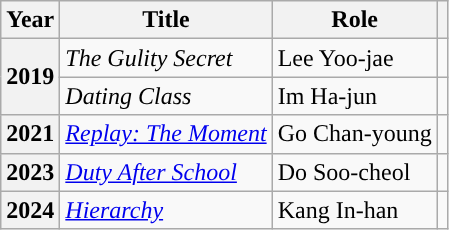<table class="wikitable plainrowheaders sortable">
<tr>
<th scope="col">Year</th>
<th scope="col">Title</th>
<th scope="col">Role</th>
<th scope="col" class="unsortable"></th>
</tr>
<tr>
<th scope="row" rowspan="2">2019</th>
<td><em>The Gulity Secret</em></td>
<td>Lee Yoo-jae</td>
<td style="text-align:center"></td>
</tr>
<tr>
<td><em>Dating Class</em></td>
<td>Im Ha-jun</td>
<td style="text-align:center"></td>
</tr>
<tr>
<th scope="row">2021</th>
<td><em><a href='#'>Replay: The Moment</a></em></td>
<td>Go Chan-young</td>
<td style="text-align:center"></td>
</tr>
<tr>
<th scope="row">2023</th>
<td><em><a href='#'>Duty After School</a></em></td>
<td>Do Soo-cheol</td>
<td style="text-align:center"></td>
</tr>
<tr>
<th scope="row">2024</th>
<td><em><a href='#'>Hierarchy</a></em></td>
<td>Kang In-han</td>
<td style="text-align:center"></td>
</tr>
</table>
